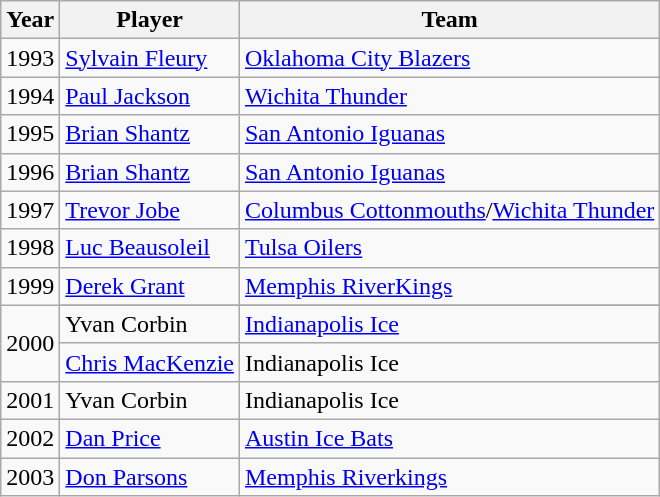<table class="wikitable">
<tr>
<th>Year</th>
<th>Player</th>
<th>Team</th>
</tr>
<tr>
<td>1993</td>
<td><a href='#'>Sylvain Fleury</a></td>
<td><a href='#'>Oklahoma City Blazers</a></td>
</tr>
<tr>
<td>1994</td>
<td><a href='#'>Paul Jackson</a></td>
<td><a href='#'>Wichita Thunder</a></td>
</tr>
<tr>
<td>1995</td>
<td><a href='#'>Brian Shantz</a></td>
<td><a href='#'>San Antonio Iguanas</a></td>
</tr>
<tr>
<td>1996</td>
<td><a href='#'>Brian Shantz</a></td>
<td><a href='#'>San Antonio Iguanas</a></td>
</tr>
<tr>
<td>1997</td>
<td><a href='#'>Trevor Jobe</a></td>
<td><a href='#'>Columbus Cottonmouths</a>/<a href='#'>Wichita Thunder</a></td>
</tr>
<tr>
<td>1998</td>
<td><a href='#'>Luc Beausoleil</a></td>
<td><a href='#'>Tulsa Oilers</a></td>
</tr>
<tr>
<td>1999</td>
<td><a href='#'>Derek Grant</a></td>
<td><a href='#'>Memphis RiverKings</a></td>
</tr>
<tr>
<td rowspan=3>2000</td>
</tr>
<tr>
<td>Yvan Corbin</td>
<td><a href='#'>Indianapolis Ice</a></td>
</tr>
<tr>
<td><a href='#'>Chris MacKenzie</a></td>
<td>Indianapolis Ice</td>
</tr>
<tr>
<td>2001</td>
<td>Yvan Corbin</td>
<td>Indianapolis Ice</td>
</tr>
<tr>
<td>2002</td>
<td><a href='#'>Dan Price</a></td>
<td><a href='#'>Austin Ice Bats</a></td>
</tr>
<tr>
<td>2003</td>
<td><a href='#'>Don Parsons</a></td>
<td><a href='#'>Memphis Riverkings</a></td>
</tr>
</table>
